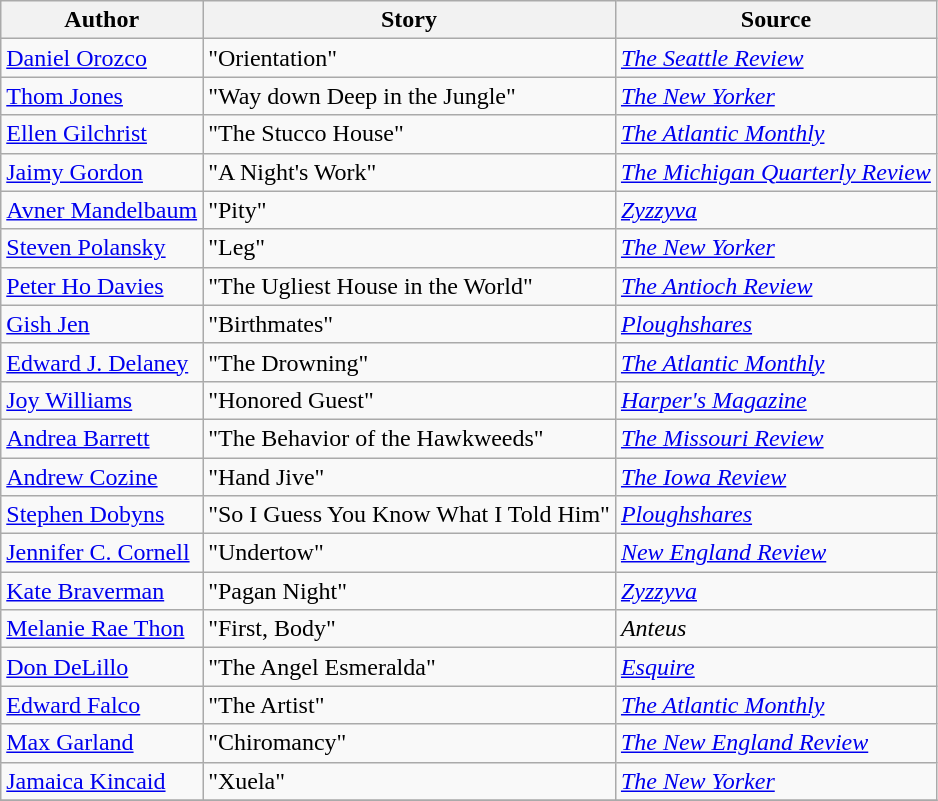<table class="wikitable">
<tr>
<th>Author</th>
<th>Story</th>
<th>Source</th>
</tr>
<tr>
<td><a href='#'>Daniel Orozco</a></td>
<td>"Orientation"</td>
<td><em><a href='#'>The Seattle Review</a></em></td>
</tr>
<tr>
<td><a href='#'>Thom Jones</a></td>
<td>"Way down Deep in the Jungle"</td>
<td><em><a href='#'>The New Yorker</a></em></td>
</tr>
<tr>
<td><a href='#'>Ellen Gilchrist</a></td>
<td>"The Stucco House"</td>
<td><em><a href='#'>The Atlantic Monthly</a></em></td>
</tr>
<tr>
<td><a href='#'>Jaimy Gordon</a></td>
<td>"A Night's Work"</td>
<td><em><a href='#'>The Michigan Quarterly Review</a></em></td>
</tr>
<tr>
<td><a href='#'>Avner Mandelbaum</a></td>
<td>"Pity"</td>
<td><em><a href='#'>Zyzzyva</a></em></td>
</tr>
<tr>
<td><a href='#'>Steven Polansky</a></td>
<td>"Leg"</td>
<td><em><a href='#'>The New Yorker</a></em></td>
</tr>
<tr>
<td><a href='#'>Peter Ho Davies</a></td>
<td>"The Ugliest House in the World"</td>
<td><em><a href='#'>The Antioch Review</a></em></td>
</tr>
<tr>
<td><a href='#'>Gish Jen</a></td>
<td>"Birthmates"</td>
<td><em><a href='#'>Ploughshares</a></em></td>
</tr>
<tr>
<td><a href='#'>Edward J. Delaney</a></td>
<td>"The Drowning"</td>
<td><em><a href='#'>The Atlantic Monthly</a></em></td>
</tr>
<tr>
<td><a href='#'>Joy Williams</a></td>
<td>"Honored Guest"</td>
<td><em><a href='#'>Harper's Magazine</a></em></td>
</tr>
<tr>
<td><a href='#'>Andrea Barrett</a></td>
<td>"The Behavior of the Hawkweeds"</td>
<td><em><a href='#'>The Missouri Review</a></em></td>
</tr>
<tr>
<td><a href='#'>Andrew Cozine</a></td>
<td>"Hand Jive"</td>
<td><em><a href='#'>The Iowa Review</a></em></td>
</tr>
<tr>
<td><a href='#'>Stephen Dobyns</a></td>
<td>"So I Guess You Know What I Told Him"</td>
<td><em><a href='#'>Ploughshares</a></em></td>
</tr>
<tr>
<td><a href='#'>Jennifer C. Cornell</a></td>
<td>"Undertow"</td>
<td><em><a href='#'>New England Review</a></em></td>
</tr>
<tr>
<td><a href='#'>Kate Braverman</a></td>
<td>"Pagan Night"</td>
<td><em><a href='#'>Zyzzyva</a></em></td>
</tr>
<tr>
<td><a href='#'>Melanie Rae Thon</a></td>
<td>"First, Body"</td>
<td><em>Anteus</em></td>
</tr>
<tr>
<td><a href='#'>Don DeLillo</a></td>
<td>"The Angel Esmeralda"</td>
<td><em><a href='#'>Esquire</a></em></td>
</tr>
<tr>
<td><a href='#'>Edward Falco</a></td>
<td>"The Artist"</td>
<td><em><a href='#'>The Atlantic Monthly</a></em></td>
</tr>
<tr>
<td><a href='#'>Max Garland</a></td>
<td>"Chiromancy"</td>
<td><em><a href='#'>The New England Review</a></em></td>
</tr>
<tr>
<td><a href='#'>Jamaica Kincaid</a></td>
<td>"Xuela"</td>
<td><em><a href='#'>The New Yorker</a></em></td>
</tr>
<tr>
</tr>
</table>
